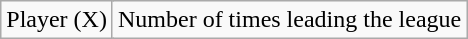<table class="wikitable">
<tr>
<td colspan = 2>Player (X)</td>
<td colspan = 5>Number of times leading the league</td>
</tr>
</table>
